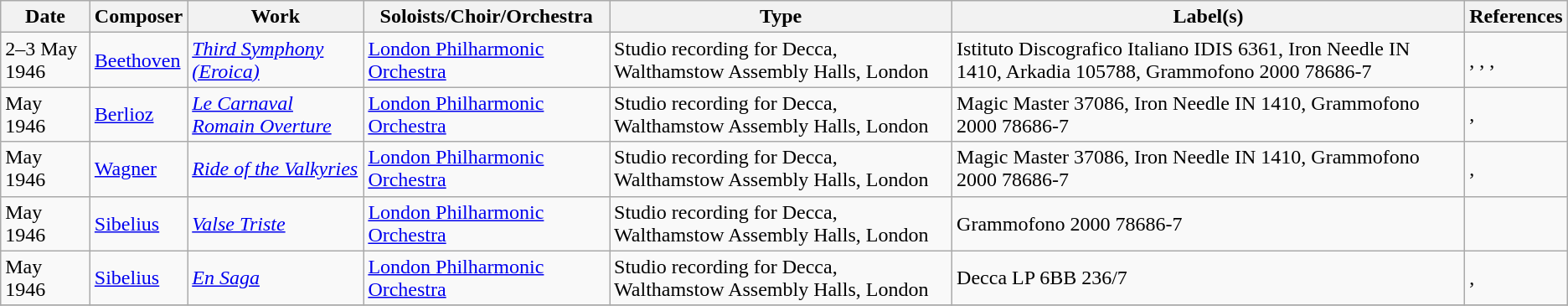<table class="wikitable">
<tr>
<th>Date</th>
<th>Composer</th>
<th>Work</th>
<th>Soloists/Choir/Orchestra</th>
<th>Type</th>
<th>Label(s)</th>
<th>References</th>
</tr>
<tr>
<td>2–3 May 1946</td>
<td><a href='#'>Beethoven</a></td>
<td><em><a href='#'>Third Symphony (Eroica)</a></em></td>
<td><a href='#'>London Philharmonic Orchestra</a></td>
<td>Studio recording for Decca, Walthamstow Assembly Halls, London</td>
<td>Istituto Discografico Italiano IDIS 6361, Iron Needle IN 1410, Arkadia 105788, Grammofono 2000 78686-7</td>
<td>, , , </td>
</tr>
<tr>
<td>May 1946</td>
<td><a href='#'>Berlioz</a></td>
<td><em><a href='#'>Le Carnaval Romain Overture</a></em></td>
<td><a href='#'>London Philharmonic Orchestra</a></td>
<td>Studio recording for Decca, Walthamstow Assembly Halls, London</td>
<td>Magic Master 37086, Iron Needle IN 1410, Grammofono 2000 78686-7</td>
<td>, </td>
</tr>
<tr>
<td>May 1946</td>
<td><a href='#'>Wagner</a></td>
<td><em><a href='#'>Ride of the Valkyries</a></em></td>
<td><a href='#'>London Philharmonic Orchestra</a></td>
<td>Studio recording for Decca, Walthamstow Assembly Halls, London</td>
<td>Magic Master 37086, Iron Needle IN 1410, Grammofono 2000 78686-7</td>
<td>, </td>
</tr>
<tr>
<td>May 1946</td>
<td><a href='#'>Sibelius</a></td>
<td><em><a href='#'>Valse Triste</a></em></td>
<td><a href='#'>London Philharmonic Orchestra</a></td>
<td>Studio recording for Decca, Walthamstow Assembly Halls, London</td>
<td>Grammofono 2000 78686-7</td>
<td></td>
</tr>
<tr>
<td>May 1946</td>
<td><a href='#'>Sibelius</a></td>
<td><em><a href='#'>En Saga</a></em></td>
<td><a href='#'>London Philharmonic Orchestra</a></td>
<td>Studio recording for Decca, Walthamstow Assembly Halls, London</td>
<td>Decca LP 6BB 236/7</td>
<td>, </td>
</tr>
<tr>
</tr>
</table>
